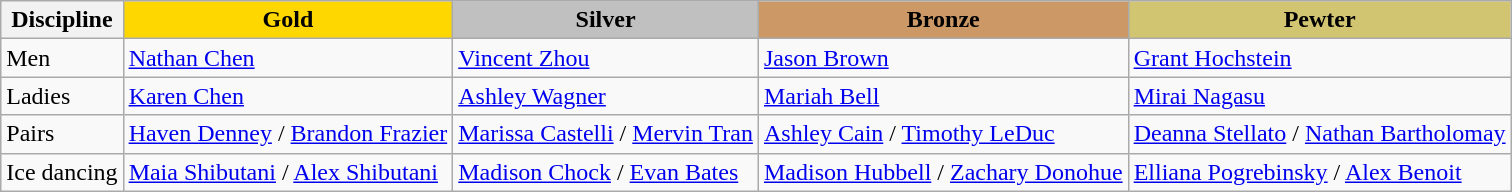<table class="wikitable">
<tr>
<th>Discipline</th>
<td align=center bgcolor=gold><strong>Gold</strong></td>
<td align=center bgcolor=silver><strong>Silver</strong></td>
<td align=center bgcolor=cc9966><strong>Bronze</strong></td>
<td align=center bgcolor=d1c571><strong>Pewter</strong></td>
</tr>
<tr>
<td>Men</td>
<td><a href='#'>Nathan Chen</a></td>
<td><a href='#'>Vincent Zhou</a></td>
<td><a href='#'>Jason Brown</a></td>
<td><a href='#'>Grant Hochstein</a></td>
</tr>
<tr>
<td>Ladies</td>
<td><a href='#'>Karen Chen</a></td>
<td><a href='#'>Ashley Wagner</a></td>
<td><a href='#'>Mariah Bell</a></td>
<td><a href='#'>Mirai Nagasu</a></td>
</tr>
<tr>
<td>Pairs</td>
<td><a href='#'>Haven Denney</a> / <a href='#'>Brandon Frazier</a></td>
<td><a href='#'>Marissa Castelli</a> / <a href='#'>Mervin Tran</a></td>
<td><a href='#'>Ashley Cain</a> / <a href='#'>Timothy LeDuc</a></td>
<td><a href='#'>Deanna Stellato</a> / <a href='#'>Nathan Bartholomay</a></td>
</tr>
<tr>
<td>Ice dancing</td>
<td><a href='#'>Maia Shibutani</a> / <a href='#'>Alex Shibutani</a></td>
<td><a href='#'>Madison Chock</a> / <a href='#'>Evan Bates</a></td>
<td><a href='#'>Madison Hubbell</a> / <a href='#'>Zachary Donohue</a></td>
<td><a href='#'>Elliana Pogrebinsky</a> / <a href='#'>Alex Benoit</a></td>
</tr>
</table>
